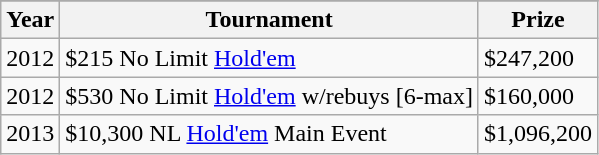<table class="wikitable">
<tr>
</tr>
<tr>
<th>Year</th>
<th>Tournament</th>
<th>Prize</th>
</tr>
<tr>
<td>2012</td>
<td>$215 No Limit <a href='#'>Hold'em</a></td>
<td>$247,200</td>
</tr>
<tr>
<td>2012</td>
<td>$530 No Limit <a href='#'>Hold'em</a> w/rebuys [6-max]</td>
<td>$160,000</td>
</tr>
<tr>
<td>2013</td>
<td>$10,300 NL <a href='#'>Hold'em</a> Main Event</td>
<td>$1,096,200</td>
</tr>
</table>
